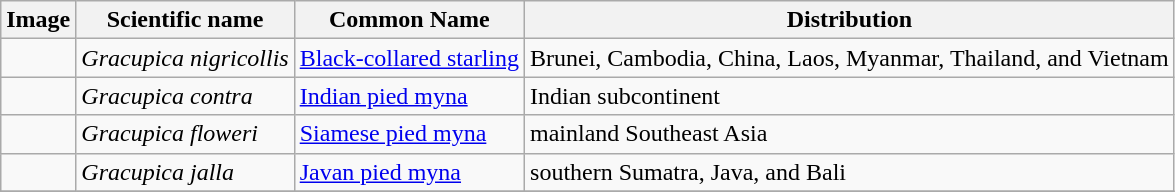<table class="wikitable">
<tr>
<th>Image</th>
<th>Scientific name</th>
<th>Common Name</th>
<th>Distribution</th>
</tr>
<tr>
<td></td>
<td><em>Gracupica nigricollis</em></td>
<td><a href='#'>Black-collared starling</a></td>
<td>Brunei, Cambodia, China, Laos, Myanmar, Thailand, and Vietnam</td>
</tr>
<tr>
<td></td>
<td><em>Gracupica contra</em></td>
<td><a href='#'>Indian pied myna</a></td>
<td>Indian subcontinent</td>
</tr>
<tr>
<td></td>
<td><em>Gracupica floweri</em></td>
<td><a href='#'>Siamese pied myna</a></td>
<td>mainland Southeast Asia</td>
</tr>
<tr>
<td></td>
<td><em>Gracupica jalla</em></td>
<td><a href='#'>Javan pied myna</a></td>
<td>southern Sumatra, Java, and Bali</td>
</tr>
<tr>
</tr>
</table>
